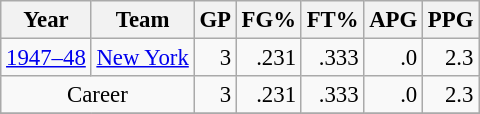<table class="wikitable sortable" style="font-size:95%; text-align:right;">
<tr>
<th>Year</th>
<th>Team</th>
<th>GP</th>
<th>FG%</th>
<th>FT%</th>
<th>APG</th>
<th>PPG</th>
</tr>
<tr>
<td style="text-align:left;"><a href='#'>1947–48</a></td>
<td style="text-align:left;"><a href='#'>New York</a></td>
<td>3</td>
<td>.231</td>
<td>.333</td>
<td>.0</td>
<td>2.3</td>
</tr>
<tr>
<td style="text-align:center;" colspan="2">Career</td>
<td>3</td>
<td>.231</td>
<td>.333</td>
<td>.0</td>
<td>2.3</td>
</tr>
<tr>
</tr>
</table>
